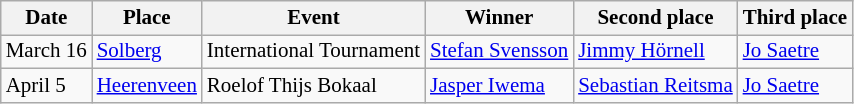<table class=wikitable style="font-size:14px">
<tr>
<th>Date</th>
<th>Place</th>
<th>Event</th>
<th>Winner</th>
<th>Second place</th>
<th>Third place</th>
</tr>
<tr>
<td>March 16</td>
<td> <a href='#'>Solberg</a></td>
<td>International Tournament</td>
<td> <a href='#'>Stefan Svensson</a></td>
<td> <a href='#'>Jimmy Hörnell</a></td>
<td> <a href='#'>Jo Saetre</a></td>
</tr>
<tr>
<td>April 5</td>
<td> <a href='#'>Heerenveen</a></td>
<td>Roelof Thijs Bokaal</td>
<td> <a href='#'>Jasper Iwema</a></td>
<td> <a href='#'>Sebastian Reitsma</a></td>
<td> <a href='#'>Jo Saetre</a></td>
</tr>
</table>
